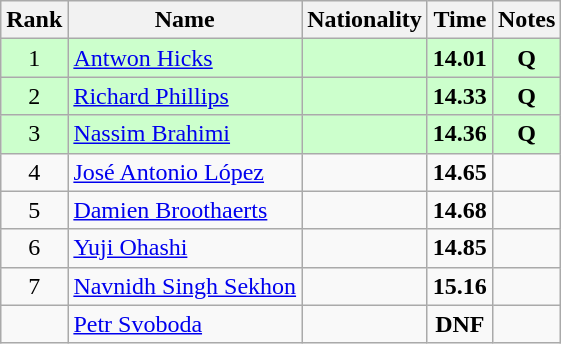<table class="wikitable sortable" style="text-align:center">
<tr>
<th>Rank</th>
<th>Name</th>
<th>Nationality</th>
<th>Time</th>
<th>Notes</th>
</tr>
<tr bgcolor=ccffcc>
<td>1</td>
<td align=left><a href='#'>Antwon Hicks</a></td>
<td align=left></td>
<td><strong>14.01</strong></td>
<td><strong>Q</strong></td>
</tr>
<tr bgcolor=ccffcc>
<td>2</td>
<td align=left><a href='#'>Richard Phillips</a></td>
<td align=left></td>
<td><strong>14.33</strong></td>
<td><strong>Q</strong></td>
</tr>
<tr bgcolor=ccffcc>
<td>3</td>
<td align=left><a href='#'>Nassim Brahimi</a></td>
<td align=left></td>
<td><strong>14.36</strong></td>
<td><strong>Q</strong></td>
</tr>
<tr>
<td>4</td>
<td align=left><a href='#'>José Antonio López</a></td>
<td align=left></td>
<td><strong>14.65</strong></td>
<td></td>
</tr>
<tr>
<td>5</td>
<td align=left><a href='#'>Damien Broothaerts</a></td>
<td align=left></td>
<td><strong>14.68</strong></td>
<td></td>
</tr>
<tr>
<td>6</td>
<td align=left><a href='#'>Yuji Ohashi</a></td>
<td align=left></td>
<td><strong>14.85</strong></td>
<td></td>
</tr>
<tr>
<td>7</td>
<td align=left><a href='#'>Navnidh Singh Sekhon</a></td>
<td align=left></td>
<td><strong>15.16</strong></td>
<td></td>
</tr>
<tr>
<td></td>
<td align=left><a href='#'>Petr Svoboda</a></td>
<td align=left></td>
<td><strong>DNF</strong></td>
<td></td>
</tr>
</table>
